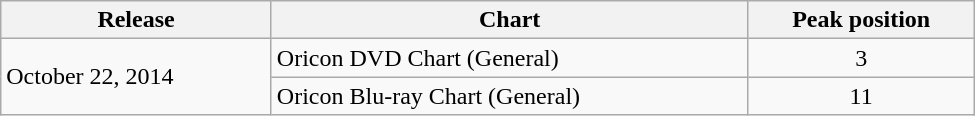<table class="wikitable" style="width:650px;">
<tr>
<th>Release</th>
<th>Chart</th>
<th>Peak position</th>
</tr>
<tr>
<td rowspan="2">October 22, 2014</td>
<td>Oricon DVD Chart (General)</td>
<td style="text-align:center;">3</td>
</tr>
<tr>
<td>Oricon Blu-ray Chart (General)</td>
<td style="text-align:center;">11</td>
</tr>
</table>
